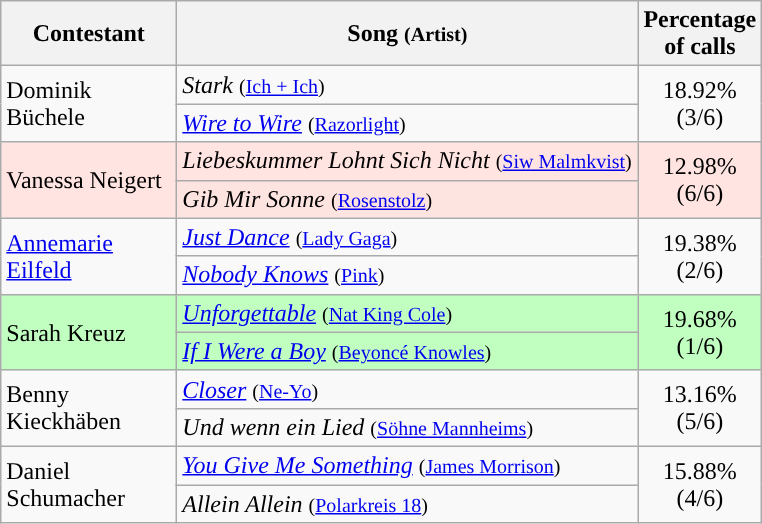<table class="wikitable">
<tr ">
<th style="width:110px;">Contestant</th>
<th style="width:300px;">Song <small>(Artist)</small></th>
<th style="width:28px;">Percentage of calls</th>
</tr>
<tr>
<td style="text-align:left;" rowspan="2">Dominik Büchele</td>
<td align="left"><em>Stark</em> <small>(<a href='#'>Ich + Ich</a>)</small></td>
<td style="text-align:center;" rowspan="2">18.92% (3/6)</td>
</tr>
<tr>
<td align="left"><em><a href='#'>Wire to Wire</a></em> <small>(<a href='#'>Razorlight</a>)</small></td>
</tr>
<tr style="background:#ffe4e1;">
<td style="text-align:left;" rowspan="2">Vanessa Neigert</td>
<td align="left"><em>Liebeskummer Lohnt Sich Nicht</em> <small>(<a href='#'>Siw Malmkvist</a>)</small></td>
<td style="text-align:center;" rowspan="2">12.98% (6/6)</td>
</tr>
<tr style="background:#fee4e1;">
<td align="left"><em>Gib Mir Sonne</em> <small>(<a href='#'>Rosenstolz</a>)</small></td>
</tr>
<tr>
<td style="text-align:left;" rowspan="2"><a href='#'>Annemarie Eilfeld</a></td>
<td align="left"><em><a href='#'>Just Dance</a></em> <small>(<a href='#'>Lady Gaga</a>)</small></td>
<td style="text-align:center;" rowspan="2">19.38% (2/6)</td>
</tr>
<tr>
<td align="left"><em><a href='#'>Nobody Knows</a></em> <small>(<a href='#'>Pink</a>)</small></td>
</tr>
<tr style="background:#c1ffc1;">
<td style="text-align:left;" rowspan="2">Sarah Kreuz</td>
<td align="left"><em><a href='#'>Unforgettable</a></em> <small>(<a href='#'>Nat King Cole</a>)</small></td>
<td style="text-align:center;" rowspan="2">19.68% (1/6)</td>
</tr>
<tr style="background:#c1ffc1;">
<td align="left"><em><a href='#'>If I Were a Boy</a></em> <small>(<a href='#'>Beyoncé Knowles</a>)</small></td>
</tr>
<tr>
<td style="text-align:left;" rowspan="2">Benny Kieckhäben</td>
<td align="left"><em><a href='#'>Closer</a></em> <small>(<a href='#'>Ne-Yo</a>)</small></td>
<td style="text-align:center;" rowspan="2">13.16% (5/6)</td>
</tr>
<tr>
<td align="left"><em>Und wenn ein Lied</em> <small>(<a href='#'>Söhne Mannheims</a>)</small></td>
</tr>
<tr>
<td style="text-align:left;" rowspan="2">Daniel Schumacher</td>
<td align="left"><em><a href='#'>You Give Me Something</a></em> <small>(<a href='#'>James Morrison</a>)</small></td>
<td style="text-align:center;" rowspan="2">15.88% (4/6)</td>
</tr>
<tr>
<td align="left"><em>Allein Allein</em> <small>(<a href='#'>Polarkreis 18</a>)</small></td>
</tr>
</table>
